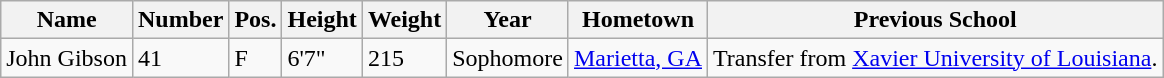<table class="wikitable sortable" border="1">
<tr>
<th>Name</th>
<th>Number</th>
<th>Pos.</th>
<th>Height</th>
<th>Weight</th>
<th>Year</th>
<th>Hometown</th>
<th class="unsortable">Previous School</th>
</tr>
<tr>
<td sortname>John Gibson</td>
<td>41</td>
<td>F</td>
<td>6'7"</td>
<td>215</td>
<td>Sophomore</td>
<td><a href='#'>Marietta, GA</a></td>
<td>Transfer from <a href='#'>Xavier University of Louisiana</a>.</td>
</tr>
</table>
